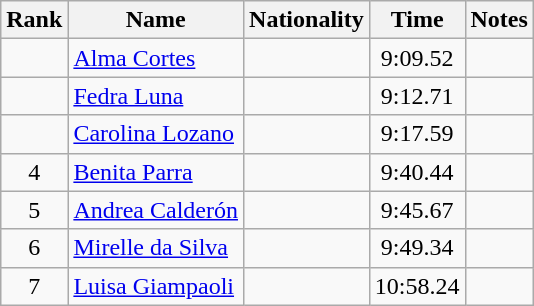<table class="wikitable sortable" style="text-align:center">
<tr>
<th>Rank</th>
<th>Name</th>
<th>Nationality</th>
<th>Time</th>
<th>Notes</th>
</tr>
<tr>
<td></td>
<td align=left><a href='#'>Alma Cortes</a></td>
<td align=left></td>
<td>9:09.52</td>
<td></td>
</tr>
<tr>
<td></td>
<td align=left><a href='#'>Fedra Luna</a></td>
<td align=left></td>
<td>9:12.71</td>
<td></td>
</tr>
<tr>
<td></td>
<td align=left><a href='#'>Carolina Lozano</a></td>
<td align=left></td>
<td>9:17.59</td>
<td></td>
</tr>
<tr>
<td>4</td>
<td align=left><a href='#'>Benita Parra</a></td>
<td align=left></td>
<td>9:40.44</td>
<td></td>
</tr>
<tr>
<td>5</td>
<td align=left><a href='#'>Andrea Calderón</a></td>
<td align=left></td>
<td>9:45.67</td>
<td></td>
</tr>
<tr>
<td>6</td>
<td align=left><a href='#'>Mirelle da Silva</a></td>
<td align=left></td>
<td>9:49.34</td>
<td></td>
</tr>
<tr>
<td>7</td>
<td align=left><a href='#'>Luisa Giampaoli</a></td>
<td align=left></td>
<td>10:58.24</td>
<td></td>
</tr>
</table>
